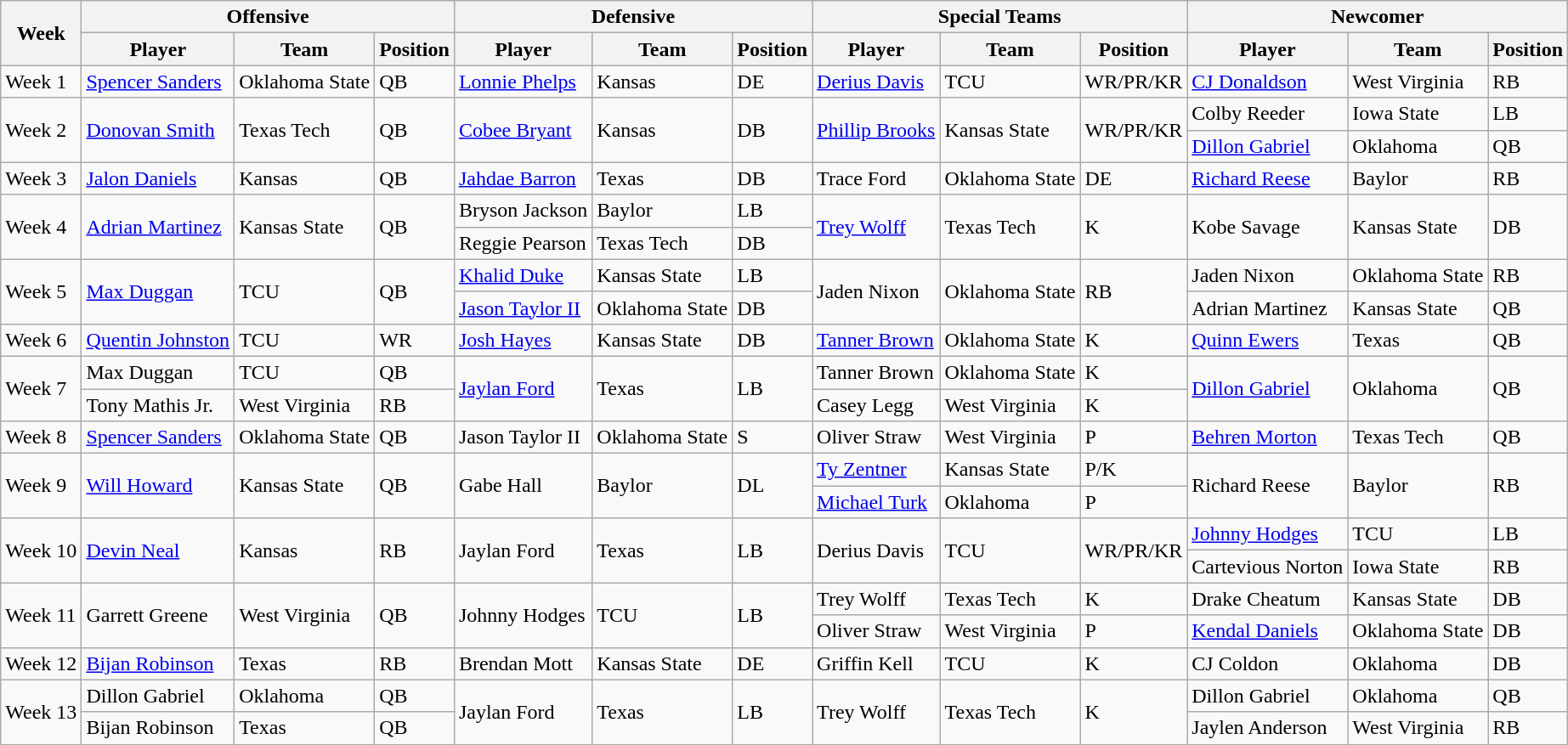<table class="wikitable">
<tr>
<th rowspan="2">Week</th>
<th colspan="3">Offensive</th>
<th colspan="3">Defensive</th>
<th colspan="3">Special Teams</th>
<th colspan="3">Newcomer</th>
</tr>
<tr>
<th>Player</th>
<th>Team</th>
<th>Position</th>
<th>Player</th>
<th>Team</th>
<th>Position</th>
<th>Player</th>
<th>Team</th>
<th>Position</th>
<th>Player</th>
<th>Team</th>
<th>Position</th>
</tr>
<tr>
<td>Week 1</td>
<td><a href='#'>Spencer Sanders</a></td>
<td>Oklahoma State</td>
<td>QB</td>
<td><a href='#'>Lonnie Phelps</a></td>
<td>Kansas</td>
<td>DE</td>
<td><a href='#'>Derius Davis</a></td>
<td>TCU</td>
<td>WR/PR/KR</td>
<td><a href='#'>CJ Donaldson</a></td>
<td>West Virginia</td>
<td>RB</td>
</tr>
<tr>
<td rowspan="2">Week 2</td>
<td rowspan="2"><a href='#'>Donovan Smith</a></td>
<td rowspan="2">Texas Tech</td>
<td rowspan="2">QB</td>
<td rowspan="2"><a href='#'>Cobee Bryant</a></td>
<td rowspan="2">Kansas</td>
<td rowspan="2">DB</td>
<td rowspan="2"><a href='#'>Phillip Brooks</a></td>
<td rowspan="2">Kansas State</td>
<td rowspan="2">WR/PR/KR</td>
<td>Colby Reeder</td>
<td>Iowa State</td>
<td>LB</td>
</tr>
<tr>
<td><a href='#'>Dillon Gabriel</a></td>
<td>Oklahoma</td>
<td>QB</td>
</tr>
<tr>
<td>Week 3</td>
<td><a href='#'>Jalon Daniels</a></td>
<td>Kansas</td>
<td>QB</td>
<td><a href='#'>Jahdae Barron</a></td>
<td>Texas</td>
<td>DB</td>
<td>Trace Ford</td>
<td>Oklahoma State</td>
<td>DE</td>
<td><a href='#'>Richard Reese</a></td>
<td>Baylor</td>
<td>RB</td>
</tr>
<tr>
<td rowspan="2">Week 4</td>
<td rowspan="2"><a href='#'>Adrian Martinez</a></td>
<td rowspan="2">Kansas State</td>
<td rowspan="2">QB</td>
<td>Bryson Jackson</td>
<td>Baylor</td>
<td>LB</td>
<td rowspan="2"><a href='#'>Trey Wolff</a></td>
<td rowspan="2">Texas Tech</td>
<td rowspan="2">K</td>
<td rowspan="2">Kobe Savage</td>
<td rowspan="2">Kansas State</td>
<td rowspan="2">DB</td>
</tr>
<tr>
<td>Reggie Pearson</td>
<td>Texas Tech</td>
<td>DB</td>
</tr>
<tr>
<td rowspan="2">Week 5</td>
<td rowspan="2"><a href='#'>Max Duggan</a></td>
<td rowspan="2">TCU</td>
<td rowspan="2">QB</td>
<td><a href='#'>Khalid Duke</a></td>
<td>Kansas State</td>
<td>LB</td>
<td rowspan="2">Jaden Nixon</td>
<td rowspan="2">Oklahoma State</td>
<td rowspan="2">RB</td>
<td>Jaden Nixon</td>
<td>Oklahoma State</td>
<td>RB</td>
</tr>
<tr>
<td><a href='#'>Jason Taylor II</a></td>
<td>Oklahoma State</td>
<td>DB</td>
<td>Adrian Martinez</td>
<td>Kansas State</td>
<td>QB</td>
</tr>
<tr>
<td>Week 6</td>
<td><a href='#'>Quentin Johnston</a></td>
<td>TCU</td>
<td>WR</td>
<td><a href='#'>Josh Hayes</a></td>
<td>Kansas State</td>
<td>DB</td>
<td><a href='#'>Tanner Brown</a></td>
<td>Oklahoma State</td>
<td>K</td>
<td><a href='#'>Quinn Ewers</a></td>
<td>Texas</td>
<td>QB</td>
</tr>
<tr>
<td rowspan="2">Week 7</td>
<td>Max Duggan</td>
<td>TCU</td>
<td>QB</td>
<td rowspan="2"><a href='#'>Jaylan Ford</a></td>
<td rowspan="2">Texas</td>
<td rowspan="2">LB</td>
<td>Tanner Brown</td>
<td>Oklahoma State</td>
<td>K</td>
<td rowspan="2"><a href='#'>Dillon Gabriel</a></td>
<td rowspan="2">Oklahoma</td>
<td rowspan="2">QB</td>
</tr>
<tr>
<td>Tony Mathis Jr.</td>
<td>West Virginia</td>
<td>RB</td>
<td>Casey Legg</td>
<td>West Virginia</td>
<td>K</td>
</tr>
<tr>
<td>Week 8</td>
<td><a href='#'>Spencer Sanders</a></td>
<td>Oklahoma State</td>
<td>QB</td>
<td>Jason Taylor II</td>
<td>Oklahoma State</td>
<td>S</td>
<td>Oliver Straw</td>
<td>West Virginia</td>
<td>P</td>
<td><a href='#'>Behren Morton</a></td>
<td>Texas Tech</td>
<td>QB</td>
</tr>
<tr>
<td rowspan="2">Week 9</td>
<td rowspan="2"><a href='#'>Will Howard</a></td>
<td rowspan="2">Kansas State</td>
<td rowspan="2">QB</td>
<td rowspan="2">Gabe Hall</td>
<td rowspan="2">Baylor</td>
<td rowspan="2">DL</td>
<td><a href='#'>Ty Zentner</a></td>
<td>Kansas State</td>
<td>P/K</td>
<td rowspan="2">Richard Reese</td>
<td rowspan="2">Baylor</td>
<td rowspan="2">RB</td>
</tr>
<tr>
<td><a href='#'>Michael Turk</a></td>
<td>Oklahoma</td>
<td>P</td>
</tr>
<tr>
<td rowspan="2">Week 10</td>
<td rowspan="2"><a href='#'>Devin Neal</a></td>
<td rowspan="2">Kansas</td>
<td rowspan="2">RB</td>
<td rowspan="2">Jaylan Ford</td>
<td rowspan="2">Texas</td>
<td rowspan="2">LB</td>
<td rowspan="2">Derius Davis</td>
<td rowspan="2">TCU</td>
<td rowspan="2">WR/PR/KR</td>
<td><a href='#'>Johnny Hodges</a></td>
<td>TCU</td>
<td>LB</td>
</tr>
<tr>
<td>Cartevious Norton</td>
<td>Iowa State</td>
<td>RB</td>
</tr>
<tr>
<td rowspan="2">Week 11</td>
<td rowspan="2">Garrett Greene</td>
<td rowspan="2">West Virginia</td>
<td rowspan="2">QB</td>
<td rowspan="2">Johnny Hodges</td>
<td rowspan="2">TCU</td>
<td rowspan="2">LB</td>
<td>Trey Wolff</td>
<td>Texas Tech</td>
<td>K</td>
<td>Drake Cheatum</td>
<td>Kansas State</td>
<td>DB</td>
</tr>
<tr>
<td>Oliver Straw</td>
<td>West Virginia</td>
<td>P</td>
<td><a href='#'>Kendal Daniels</a></td>
<td>Oklahoma State</td>
<td>DB</td>
</tr>
<tr>
<td>Week 12</td>
<td><a href='#'>Bijan Robinson</a></td>
<td>Texas</td>
<td>RB</td>
<td>Brendan Mott</td>
<td>Kansas State</td>
<td>DE</td>
<td>Griffin Kell</td>
<td>TCU</td>
<td>K</td>
<td>CJ Coldon</td>
<td>Oklahoma</td>
<td>DB</td>
</tr>
<tr>
<td rowspan="2">Week 13</td>
<td>Dillon Gabriel</td>
<td>Oklahoma</td>
<td>QB</td>
<td rowspan="2">Jaylan Ford</td>
<td rowspan="2">Texas</td>
<td rowspan="2">LB</td>
<td rowspan="2">Trey Wolff</td>
<td rowspan="2">Texas Tech</td>
<td rowspan="2">K</td>
<td>Dillon Gabriel</td>
<td>Oklahoma</td>
<td>QB</td>
</tr>
<tr>
<td>Bijan Robinson</td>
<td>Texas</td>
<td>QB</td>
<td>Jaylen Anderson</td>
<td>West Virginia</td>
<td>RB</td>
</tr>
<tr>
</tr>
</table>
